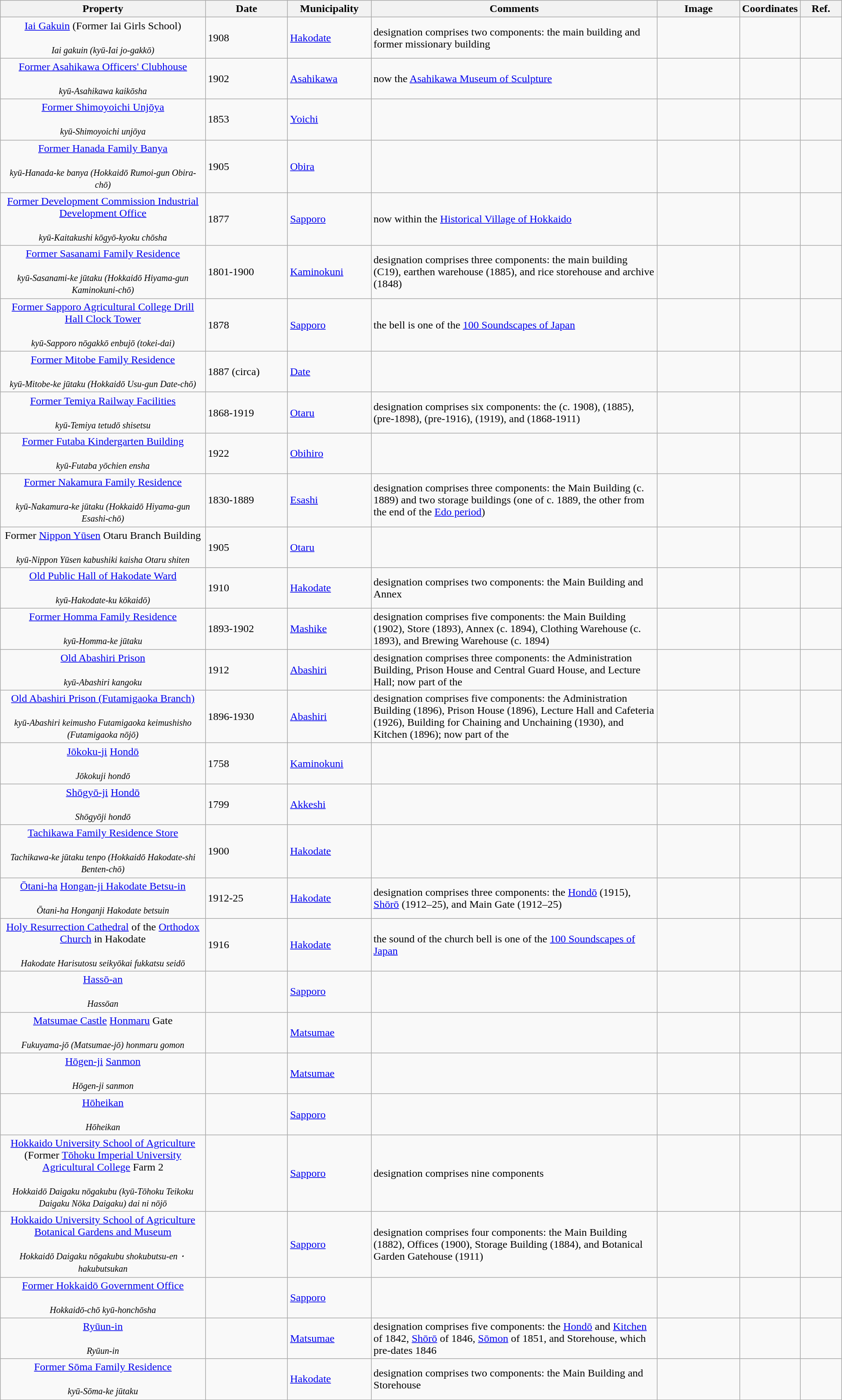<table class="wikitable sortable"  style="width:100%;">
<tr>
<th width="25%" align="left">Property</th>
<th width="10%" align="left" data-sort-type="number">Date</th>
<th width="10%" aligūn="left">Municipality</th>
<th width="35%" align="left" class="unsortable">Comments</th>
<th width="10%" align="left" class="unsortable">Image</th>
<th width="5%" align="left" class="unsortable">Coordinates</th>
<th width="5%" align="left" class="unsortable">Ref.</th>
</tr>
<tr>
<td align="center"><a href='#'>Iai Gakuin</a> (Former Iai Girls School)<br><br><small><em>Iai gakuin (kyū-Iai jo-gakkō)</em></small></td>
<td>1908</td>
<td><a href='#'>Hakodate</a></td>
<td>designation comprises two components: the main building and former missionary building</td>
<td></td>
<td></td>
<td> </td>
</tr>
<tr>
<td align="center"><a href='#'>Former Asahikawa Officers' Clubhouse</a><br><br><small><em>kyū-Asahikawa kaikōsha</em></small></td>
<td>1902</td>
<td><a href='#'>Asahikawa</a></td>
<td>now the <a href='#'>Asahikawa Museum of Sculpture</a></td>
<td></td>
<td></td>
<td></td>
</tr>
<tr>
<td align="center"><a href='#'>Former Shimoyoichi Unjōya</a><br><br><small><em>kyū-Shimoyoichi unjōya</em></small></td>
<td>1853</td>
<td><a href='#'>Yoichi</a></td>
<td></td>
<td></td>
<td></td>
<td></td>
</tr>
<tr>
<td align="center"><a href='#'>Former Hanada Family Banya</a><br><br><small><em>kyū-Hanada-ke banya (Hokkaidō Rumoi-gun Obira-chō)</em></small></td>
<td>1905</td>
<td><a href='#'>Obira</a></td>
<td></td>
<td></td>
<td></td>
<td></td>
</tr>
<tr>
<td align="center"><a href='#'>Former Development Commission Industrial Development Office</a><br><br><small><em>kyū-Kaitakushi kōgyō-kyoku chōsha</em></small></td>
<td>1877</td>
<td><a href='#'>Sapporo</a></td>
<td>now within the <a href='#'>Historical Village of Hokkaido</a></td>
<td></td>
<td></td>
<td></td>
</tr>
<tr>
<td align="center"><a href='#'>Former Sasanami Family Residence</a><br><br><small><em>kyū-Sasanami-ke jūtaku (Hokkaidō Hiyama-gun Kaminokuni-chō)</em></small></td>
<td>1801-1900</td>
<td><a href='#'>Kaminokuni</a></td>
<td>designation comprises three components: the main building (C19), earthen warehouse (1885), and rice storehouse and archive (1848)</td>
<td></td>
<td></td>
<td>  </td>
</tr>
<tr>
<td align="center"><a href='#'>Former Sapporo Agricultural College Drill Hall Clock Tower</a><br><br><small><em>kyū-Sapporo nōgakkō enbujō (tokei-dai)</em></small></td>
<td>1878</td>
<td><a href='#'>Sapporo</a></td>
<td>the bell is one of the <a href='#'>100 Soundscapes of Japan</a></td>
<td></td>
<td></td>
<td></td>
</tr>
<tr>
<td align="center"><a href='#'>Former Mitobe Family Residence</a><br><br><small><em>kyū-Mitobe-ke jūtaku (Hokkaidō Usu-gun Date-chō)</em></small></td>
<td>1887 (circa)</td>
<td><a href='#'>Date</a></td>
<td></td>
<td></td>
<td></td>
<td></td>
</tr>
<tr>
<td align="center"><a href='#'>Former Temiya Railway Facilities</a><br><br><small><em>kyū-Temiya tetudō shisetsu</em></small></td>
<td>1868-1919</td>
<td><a href='#'>Otaru</a></td>
<td>designation comprises six components: the  (c. 1908),  (1885),  (pre-1898),  (pre-1916),  (1919), and  (1868-1911)</td>
<td></td>
<td></td>
<td></td>
</tr>
<tr>
<td align="center"><a href='#'>Former Futaba Kindergarten Building</a><br><br><small><em>kyū-Futaba yōchien ensha</em></small></td>
<td>1922</td>
<td><a href='#'>Obihiro</a></td>
<td></td>
<td></td>
<td></td>
<td></td>
</tr>
<tr>
<td align="center"><a href='#'>Former Nakamura Family Residence</a><br><br><small><em>kyū-Nakamura-ke jūtaku (Hokkaidō Hiyama-gun Esashi-chō)</em></small></td>
<td>1830-1889</td>
<td><a href='#'>Esashi</a></td>
<td>designation comprises three components: the Main Building (c. 1889) and two storage buildings (one of c. 1889, the other from the end of the <a href='#'>Edo period</a>)</td>
<td></td>
<td></td>
<td></td>
</tr>
<tr>
<td align="center">Former <a href='#'>Nippon Yūsen</a> Otaru Branch Building<br><br><small><em>kyū-Nippon Yūsen kabushiki kaisha Otaru shiten</em></small></td>
<td>1905</td>
<td><a href='#'>Otaru</a></td>
<td></td>
<td></td>
<td></td>
<td></td>
</tr>
<tr>
<td align="center"><a href='#'>Old Public Hall of Hakodate Ward</a><br><br><small><em>kyū-Hakodate-ku kōkaidō)</em></small></td>
<td>1910</td>
<td><a href='#'>Hakodate</a></td>
<td>designation comprises two components: the Main Building and Annex</td>
<td></td>
<td></td>
<td></td>
</tr>
<tr>
<td align="center"><a href='#'>Former Homma Family Residence</a><br><br><small><em>kyū-Homma-ke jūtaku</em></small></td>
<td>1893-1902</td>
<td><a href='#'>Mashike</a></td>
<td>designation comprises five components: the Main Building (1902), Store (1893), Annex (c. 1894), Clothing Warehouse (c. 1893), and Brewing Warehouse (c. 1894)</td>
<td></td>
<td></td>
<td></td>
</tr>
<tr>
<td align="center"><a href='#'>Old Abashiri Prison</a><br><br><small><em>kyū-Abashiri kangoku</em></small></td>
<td>1912</td>
<td><a href='#'>Abashiri</a></td>
<td>designation comprises three components: the Administration Building, Prison House and Central Guard House, and Lecture Hall; now part of the </td>
<td></td>
<td></td>
<td></td>
</tr>
<tr>
<td align="center"><a href='#'>Old Abashiri Prison (Futamigaoka Branch)</a><br><br><small><em>kyū-Abashiri keimusho Futamigaoka keimushisho (Futamigaoka nōjō)</em></small></td>
<td>1896-1930</td>
<td><a href='#'>Abashiri</a></td>
<td>designation comprises five components: the Administration Building (1896), Prison House (1896), Lecture Hall and Cafeteria (1926), Building for Chaining and Unchaining (1930), and Kitchen (1896); now part of the </td>
<td></td>
<td></td>
<td></td>
</tr>
<tr>
<td align="center"><a href='#'>Jōkoku-ji</a> <a href='#'>Hondō</a><br><br><small><em>Jōkokuji hondō</em></small></td>
<td>1758</td>
<td><a href='#'>Kaminokuni</a></td>
<td></td>
<td></td>
<td></td>
<td></td>
</tr>
<tr>
<td align="center"><a href='#'>Shōgyō-ji</a> <a href='#'>Hondō</a><br><br><small><em>Shōgyōji hondō</em></small></td>
<td>1799</td>
<td><a href='#'>Akkeshi</a></td>
<td></td>
<td></td>
<td></td>
<td></td>
</tr>
<tr>
<td align="center"><a href='#'>Tachikawa Family Residence Store</a><br><br><small><em>Tachikawa-ke jūtaku tenpo (Hokkaidō Hakodate-shi Benten-chō)</em></small></td>
<td>1900</td>
<td><a href='#'>Hakodate</a></td>
<td></td>
<td></td>
<td></td>
<td></td>
</tr>
<tr>
<td align="center"><a href='#'>Ōtani-ha</a> <a href='#'>Hongan-ji Hakodate Betsu-in</a><br><br><small><em>Ōtani-ha Honganji Hakodate betsuin</em></small></td>
<td>1912-25</td>
<td><a href='#'>Hakodate</a></td>
<td>designation comprises three components: the <a href='#'>Hondō</a> (1915), <a href='#'>Shōrō</a> (1912–25), and Main Gate (1912–25)</td>
<td></td>
<td></td>
<td></td>
</tr>
<tr>
<td align="center"><a href='#'>Holy Resurrection Cathedral</a> of the <a href='#'>Orthodox Church</a> in Hakodate<br><br><small><em>Hakodate Harisutosu seikyōkai fukkatsu seidō</em></small></td>
<td>1916</td>
<td><a href='#'>Hakodate</a></td>
<td>the sound of the church bell is one of the <a href='#'>100 Soundscapes of Japan</a></td>
<td></td>
<td></td>
<td></td>
</tr>
<tr>
<td align="center"><a href='#'>Hassō-an</a><br><br><small><em>Hassōan</em></small></td>
<td></td>
<td><a href='#'>Sapporo</a></td>
<td></td>
<td></td>
<td></td>
<td></td>
</tr>
<tr>
<td align="center"><a href='#'>Matsumae Castle</a> <a href='#'>Honmaru</a> Gate<br><br><small><em>Fukuyama-jō (Matsumae-jō) honmaru gomon</em></small></td>
<td></td>
<td><a href='#'>Matsumae</a></td>
<td></td>
<td></td>
<td></td>
<td></td>
</tr>
<tr>
<td align="center"><a href='#'>Hōgen-ji</a> <a href='#'>Sanmon</a><br><br><small><em>Hōgen-ji sanmon</em></small></td>
<td></td>
<td><a href='#'>Matsumae</a></td>
<td></td>
<td></td>
<td></td>
<td></td>
</tr>
<tr>
<td align="center"><a href='#'>Hōheikan</a><br><br><small><em>Hōheikan</em></small></td>
<td></td>
<td><a href='#'>Sapporo</a></td>
<td></td>
<td></td>
<td></td>
<td></td>
</tr>
<tr>
<td align="center"><a href='#'>Hokkaido University School of Agriculture</a> (Former <a href='#'>Tōhoku Imperial University</a> <a href='#'>Agricultural College</a> Farm 2<br><br><small><em>Hokkaidō Daigaku nōgakubu (kyū-Tōhoku Teikoku Daigaku Nōka Daigaku) dai ni nōjō</em></small></td>
<td></td>
<td><a href='#'>Sapporo</a></td>
<td>designation comprises nine components</td>
<td></td>
<td></td>
<td></td>
</tr>
<tr>
<td align="center"><a href='#'>Hokkaido University School of Agriculture Botanical Gardens and Museum</a><br><br><small><em>Hokkaidō Daigaku nōgakubu shokubutsu-en・hakubutsukan</em></small></td>
<td></td>
<td><a href='#'>Sapporo</a></td>
<td>designation comprises four components: the Main Building (1882), Offices (1900), Storage Building (1884), and Botanical Garden Gatehouse (1911)</td>
<td></td>
<td></td>
<td></td>
</tr>
<tr>
<td align="center"><a href='#'>Former Hokkaidō Government Office</a><br><br><small><em>Hokkaidō-chō kyū-honchōsha</em></small></td>
<td></td>
<td><a href='#'>Sapporo</a></td>
<td></td>
<td></td>
<td></td>
<td></td>
</tr>
<tr>
<td align="center"><a href='#'>Ryūun-in</a><br><br><small><em>Ryūun-in</em></small></td>
<td></td>
<td><a href='#'>Matsumae</a></td>
<td>designation comprises five components: the <a href='#'>Hondō</a> and <a href='#'>Kitchen</a> of 1842, <a href='#'>Shōrō</a> of 1846, <a href='#'>Sōmon</a> of 1851, and Storehouse, which pre-dates 1846</td>
<td></td>
<td></td>
<td></td>
</tr>
<tr>
<td align="center"><a href='#'>Former Sōma Family Residence</a><br><br><small><em>kyū-Sōma-ke jūtaku</em></small></td>
<td></td>
<td><a href='#'>Hakodate</a></td>
<td>designation comprises two components: the Main Building and Storehouse</td>
<td></td>
<td></td>
<td></td>
</tr>
<tr>
</tr>
</table>
